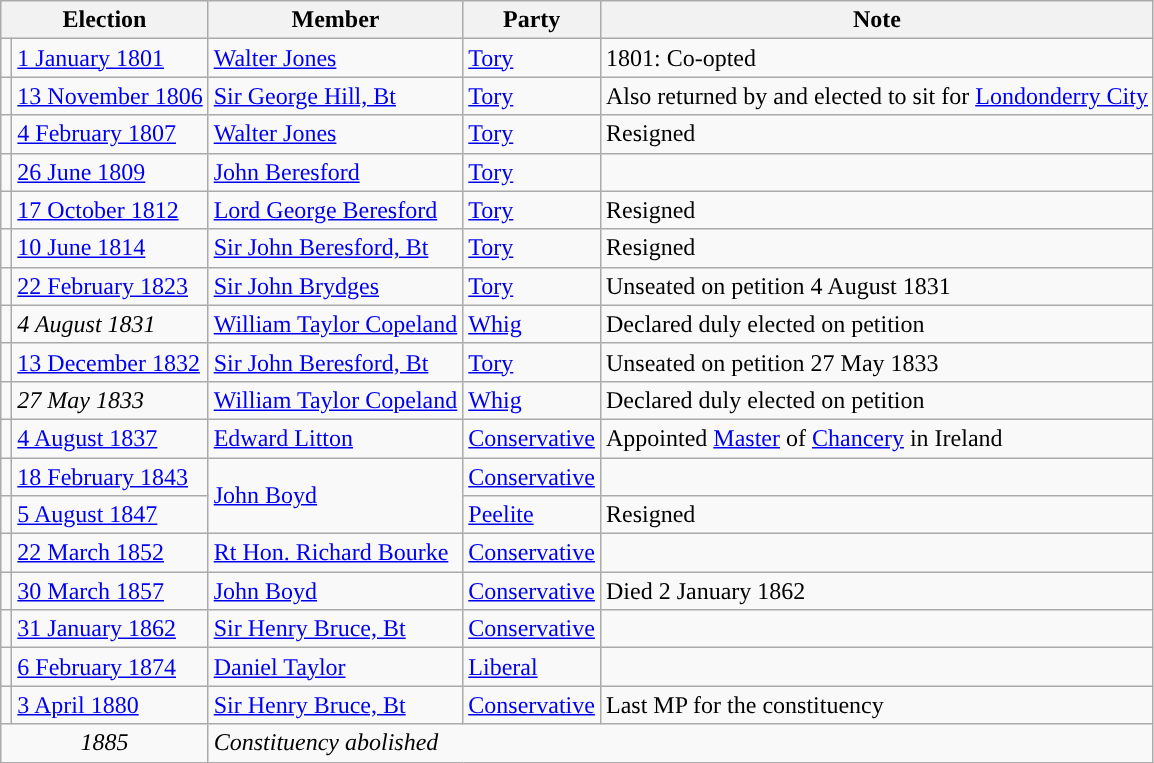<table class="wikitable">
<tr>
<th colspan="2">Election</th>
<th>Member</th>
<th>Party</th>
<th>Note</th>
</tr>
<tr>
<td style="color:inherit;background-color: "></td>
<td><a href='#'>1 January 1801</a></td>
<td><a href='#'>Walter Jones</a></td>
<td><a href='#'>Tory</a></td>
<td>1801: Co-opted</td>
</tr>
<tr>
<td style="color:inherit;background-color: "></td>
<td><a href='#'>13 November 1806</a></td>
<td><a href='#'>Sir George Hill, Bt</a></td>
<td><a href='#'>Tory</a></td>
<td>Also returned by and elected to sit for <a href='#'>Londonderry City</a></td>
</tr>
<tr>
<td style="color:inherit;background-color: "></td>
<td><a href='#'>4 February 1807</a></td>
<td><a href='#'>Walter Jones</a></td>
<td><a href='#'>Tory</a></td>
<td>Resigned</td>
</tr>
<tr>
<td style="color:inherit;background-color: "></td>
<td><a href='#'>26 June 1809</a></td>
<td><a href='#'>John Beresford</a></td>
<td><a href='#'>Tory</a></td>
<td></td>
</tr>
<tr>
<td style="color:inherit;background-color: "></td>
<td><a href='#'>17 October 1812</a></td>
<td><a href='#'>Lord George Beresford</a></td>
<td><a href='#'>Tory</a></td>
<td>Resigned</td>
</tr>
<tr>
<td style="color:inherit;background-color: "></td>
<td><a href='#'>10 June 1814</a></td>
<td><a href='#'>Sir John Beresford, Bt</a></td>
<td><a href='#'>Tory</a></td>
<td>Resigned</td>
</tr>
<tr>
<td style="color:inherit;background-color: "></td>
<td><a href='#'>22 February 1823</a></td>
<td><a href='#'>Sir John Brydges</a></td>
<td><a href='#'>Tory</a></td>
<td>Unseated on petition 4 August 1831</td>
</tr>
<tr>
<td style="color:inherit;background-color: "></td>
<td><em>4 August 1831</em></td>
<td><a href='#'>William Taylor Copeland</a></td>
<td><a href='#'>Whig</a></td>
<td>Declared duly elected on petition</td>
</tr>
<tr>
<td style="color:inherit;background-color: "></td>
<td><a href='#'>13 December 1832</a></td>
<td><a href='#'>Sir John Beresford, Bt</a></td>
<td><a href='#'>Tory</a></td>
<td>Unseated on petition 27 May 1833</td>
</tr>
<tr>
<td style="color:inherit;background-color: "></td>
<td><em>27 May 1833</em></td>
<td><a href='#'>William Taylor Copeland</a></td>
<td><a href='#'>Whig</a></td>
<td>Declared duly elected on petition</td>
</tr>
<tr>
<td style="color:inherit;background-color: "></td>
<td><a href='#'>4 August 1837</a></td>
<td><a href='#'>Edward Litton</a></td>
<td><a href='#'>Conservative</a></td>
<td>Appointed <a href='#'>Master</a> of <a href='#'>Chancery</a> in Ireland</td>
</tr>
<tr>
<td style="color:inherit;background-color: "></td>
<td><a href='#'>18 February 1843</a></td>
<td rowspan="2"><a href='#'>John Boyd</a></td>
<td><a href='#'>Conservative</a></td>
<td></td>
</tr>
<tr>
<td style="color:inherit;background-color: "></td>
<td><a href='#'>5 August 1847</a></td>
<td><a href='#'>Peelite</a></td>
<td>Resigned</td>
</tr>
<tr>
<td style="color:inherit;background-color: "></td>
<td><a href='#'>22 March 1852</a></td>
<td><a href='#'>Rt Hon. Richard Bourke</a></td>
<td><a href='#'>Conservative</a></td>
<td></td>
</tr>
<tr>
<td style="color:inherit;background-color: "></td>
<td><a href='#'>30 March 1857</a></td>
<td><a href='#'>John Boyd</a></td>
<td><a href='#'>Conservative</a></td>
<td>Died 2 January 1862</td>
</tr>
<tr>
<td style="color:inherit;background-color: "></td>
<td><a href='#'>31 January 1862</a></td>
<td><a href='#'>Sir Henry Bruce, Bt</a></td>
<td><a href='#'>Conservative</a></td>
<td></td>
</tr>
<tr>
<td style="color:inherit;background-color: "></td>
<td><a href='#'>6 February 1874</a></td>
<td><a href='#'>Daniel Taylor</a></td>
<td><a href='#'>Liberal</a></td>
<td></td>
</tr>
<tr>
<td style="color:inherit;background-color: "></td>
<td><a href='#'>3 April 1880</a></td>
<td><a href='#'>Sir Henry Bruce, Bt</a></td>
<td><a href='#'>Conservative</a></td>
<td>Last MP for the constituency</td>
</tr>
<tr>
<td colspan="2" align="center"><em>1885</em></td>
<td colspan="3"><em>Constituency abolished</em></td>
</tr>
</table>
